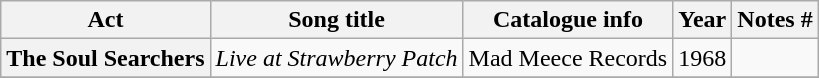<table class="wikitable plainrowheaders sortable">
<tr>
<th scope="col">Act</th>
<th scope="col">Song title</th>
<th scope="col">Catalogue info</th>
<th scope="col">Year</th>
<th scope="col" class="unsortable">Notes #</th>
</tr>
<tr>
<th scope="row">The Soul Searchers</th>
<td><em>Live at Strawberry Patch</em></td>
<td>Mad Meece Records</td>
<td>1968</td>
<td> </td>
</tr>
<tr>
</tr>
</table>
